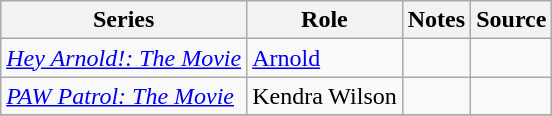<table class="wikitable sortable plainrowheaders">
<tr>
<th>Series</th>
<th>Role</th>
<th class="unsortable">Notes</th>
<th class="unsortable">Source</th>
</tr>
<tr>
<td><em><a href='#'>Hey Arnold!: The Movie</a></em></td>
<td><a href='#'>Arnold</a></td>
<td></td>
<td></td>
</tr>
<tr>
<td><em><a href='#'>PAW Patrol: The Movie</a></em></td>
<td>Kendra Wilson</td>
<td></td>
<td></td>
</tr>
<tr>
</tr>
</table>
